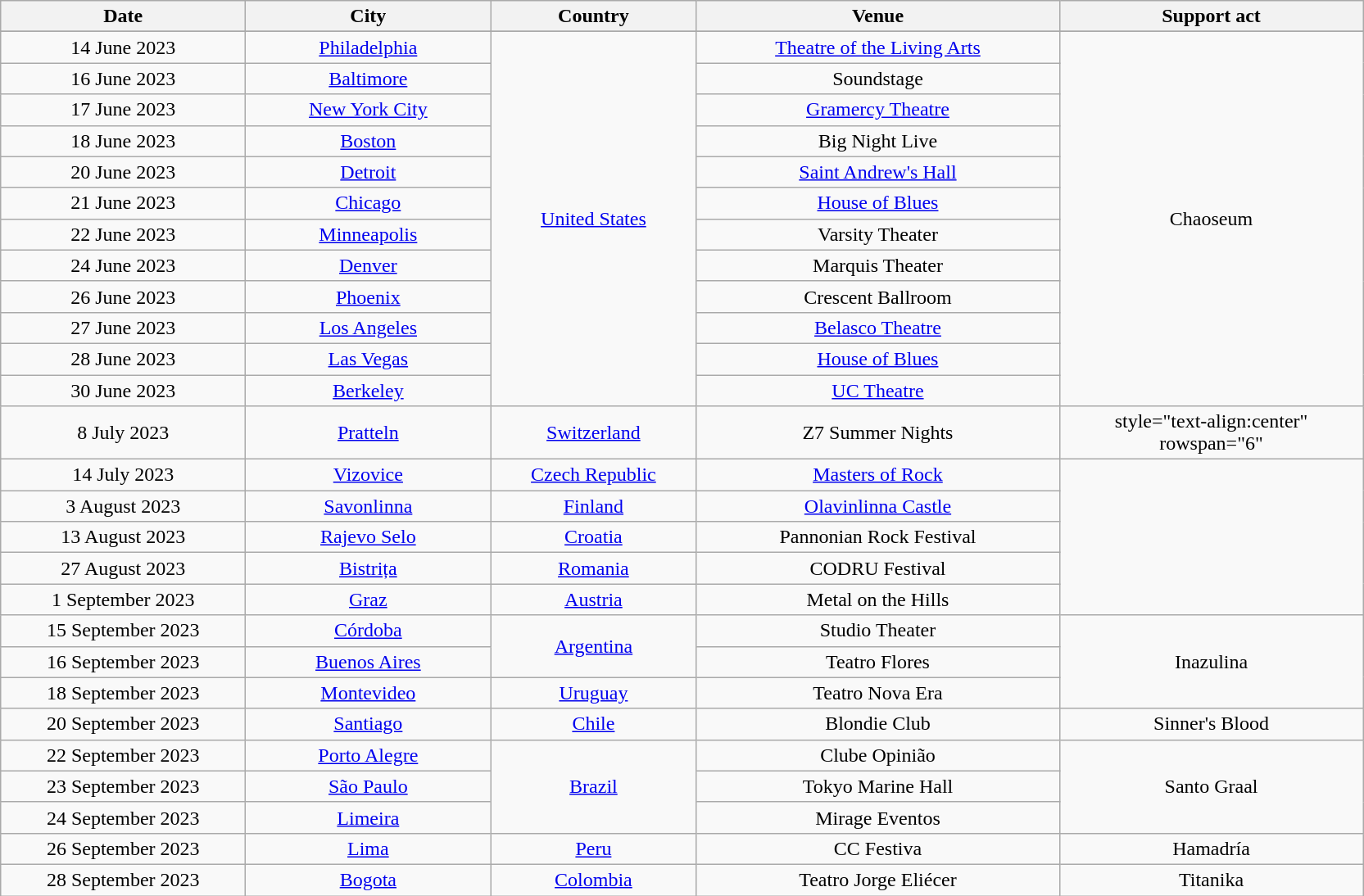<table class="wikitable plainrowheaders" style="text-align:center;">
<tr>
<th scope="col" style="width:12em;">Date</th>
<th scope="col" style="width:12em;">City</th>
<th scope="col" style="width:10em;">Country</th>
<th scope="col" style="width:18em;">Venue</th>
<th scope="col" style="width:15em;">Support act</th>
</tr>
<tr>
</tr>
<tr>
<td style="text-align:center">14 June 2023</td>
<td style="text-align:center"><a href='#'>Philadelphia</a></td>
<td style="text-align:center" rowspan="12"><a href='#'>United States</a></td>
<td style="text-align:center"><a href='#'>Theatre of the Living Arts</a></td>
<td style="text-align:center" rowspan="12">Chaoseum</td>
</tr>
<tr>
<td style="text-align:center">16 June 2023</td>
<td style="text-align:center"><a href='#'>Baltimore</a></td>
<td style="text-align:center">Soundstage</td>
</tr>
<tr>
<td style="text-align:center">17 June 2023</td>
<td style="text-align:center"><a href='#'>New York City</a></td>
<td style="text-align:center"><a href='#'>Gramercy Theatre</a></td>
</tr>
<tr>
<td style="text-align:center">18 June 2023</td>
<td style="text-align:center"><a href='#'>Boston</a></td>
<td style="text-align:center">Big Night Live</td>
</tr>
<tr>
<td style="text-align:center">20 June 2023</td>
<td style="text-align:center"><a href='#'>Detroit</a></td>
<td style="text-align:center"><a href='#'>Saint Andrew's Hall</a></td>
</tr>
<tr>
<td style="text-align:center">21 June 2023</td>
<td style="text-align:center"><a href='#'>Chicago</a></td>
<td style="text-align:center"><a href='#'>House of Blues</a></td>
</tr>
<tr>
<td style="text-align:center">22 June 2023</td>
<td style="text-align:center"><a href='#'>Minneapolis</a></td>
<td style="text-align:center">Varsity Theater</td>
</tr>
<tr>
<td style="text-align:center">24 June 2023</td>
<td style="text-align:center"><a href='#'>Denver</a></td>
<td style="text-align:center">Marquis Theater</td>
</tr>
<tr>
<td style="text-align:center">26 June 2023</td>
<td style="text-align:center"><a href='#'>Phoenix</a></td>
<td style="text-align:center">Crescent Ballroom</td>
</tr>
<tr>
<td style="text-align:center">27 June 2023</td>
<td style="text-align:center"><a href='#'>Los Angeles</a></td>
<td style="text-align:center"><a href='#'>Belasco Theatre</a></td>
</tr>
<tr>
<td style="text-align:center">28 June 2023</td>
<td style="text-align:center"><a href='#'>Las Vegas</a></td>
<td style="text-align:center"><a href='#'>House of Blues</a></td>
</tr>
<tr>
<td style="text-align:center">30 June 2023</td>
<td style="text-align:center"><a href='#'>Berkeley</a></td>
<td style="text-align:center"><a href='#'>UC Theatre</a></td>
</tr>
<tr>
<td style="text-align:center">8 July 2023</td>
<td style="text-align:center"><a href='#'>Pratteln</a></td>
<td style="text-align:center"><a href='#'>Switzerland</a></td>
<td style="text-align:center">Z7 Summer Nights</td>
<td>style="text-align:center" rowspan="6" </td>
</tr>
<tr>
<td style="text-align:center">14 July 2023</td>
<td style="text-align:center"><a href='#'>Vizovice</a></td>
<td style="text-align:center"><a href='#'>Czech Republic</a></td>
<td style="text-align:center"><a href='#'>Masters of Rock</a></td>
</tr>
<tr>
<td style="text-align:center">3 August 2023</td>
<td style="text-align:center"><a href='#'>Savonlinna</a></td>
<td style="text-align:center"><a href='#'>Finland</a></td>
<td style="text-align:center"><a href='#'>Olavinlinna Castle</a></td>
</tr>
<tr>
<td style="text-align:center">13 August 2023</td>
<td style="text-align:center"><a href='#'>Rajevo Selo</a></td>
<td style="text-align:center"><a href='#'>Croatia</a></td>
<td style="text-align:center">Pannonian Rock Festival</td>
</tr>
<tr>
<td style="text-align:center">27 August 2023</td>
<td style="text-align:center"><a href='#'>Bistrița</a></td>
<td style="text-align:center"><a href='#'>Romania</a></td>
<td style="text-align:center">CODRU Festival</td>
</tr>
<tr>
<td style="text-align:center">1 September 2023</td>
<td style="text-align:center"><a href='#'>Graz</a></td>
<td style="text-align:center"><a href='#'>Austria</a></td>
<td style="text-align:center">Metal on the Hills</td>
</tr>
<tr>
<td style="text-align:center">15 September 2023</td>
<td style="text-align:center"><a href='#'>Córdoba</a></td>
<td style="text-align:center" rowspan="2"><a href='#'>Argentina</a></td>
<td style="text-align:center">Studio Theater</td>
<td style="text-align:center" rowspan="3">Inazulina</td>
</tr>
<tr>
<td style="text-align:center">16 September 2023</td>
<td style="text-align:center"><a href='#'>Buenos Aires</a></td>
<td style="text-align:center">Teatro Flores</td>
</tr>
<tr>
<td style="text-align:center">18 September 2023</td>
<td style="text-align:center"><a href='#'>Montevideo</a></td>
<td style="text-align:center"><a href='#'>Uruguay</a></td>
<td style="text-align:center">Teatro Nova Era</td>
</tr>
<tr>
<td style="text-align:center">20 September 2023</td>
<td style="text-align:center"><a href='#'>Santiago</a></td>
<td style="text-align:center"><a href='#'>Chile</a></td>
<td style="text-align:center">Blondie Club</td>
<td style="text-align:center">Sinner's Blood</td>
</tr>
<tr>
<td style="text-align:center">22 September 2023</td>
<td style="text-align:center"><a href='#'>Porto Alegre</a></td>
<td style="text-align:center" rowspan="3"><a href='#'>Brazil</a></td>
<td style="text-align:center">Clube Opinião</td>
<td style="text-align:center" rowspan="3">Santo Graal</td>
</tr>
<tr>
<td style="text-align:center">23 September 2023</td>
<td style="text-align:center"><a href='#'>São Paulo</a></td>
<td style="text-align:center">Tokyo Marine Hall</td>
</tr>
<tr>
<td style="text-align:center">24 September 2023</td>
<td style="text-align:center"><a href='#'>Limeira</a></td>
<td style="text-align:center">Mirage Eventos</td>
</tr>
<tr>
<td style="text-align:center">26 September 2023</td>
<td style="text-align:center"><a href='#'>Lima</a></td>
<td style="text-align:center"><a href='#'>Peru</a></td>
<td style="text-align:center">CC Festiva</td>
<td style="text-align:center">Hamadría</td>
</tr>
<tr>
<td style="text-align:center">28 September 2023</td>
<td style="text-align:center"><a href='#'>Bogota</a></td>
<td style="text-align:center"><a href='#'>Colombia</a></td>
<td style="text-align:center">Teatro Jorge Eliécer</td>
<td style="text-align:center">Titanika</td>
</tr>
</table>
